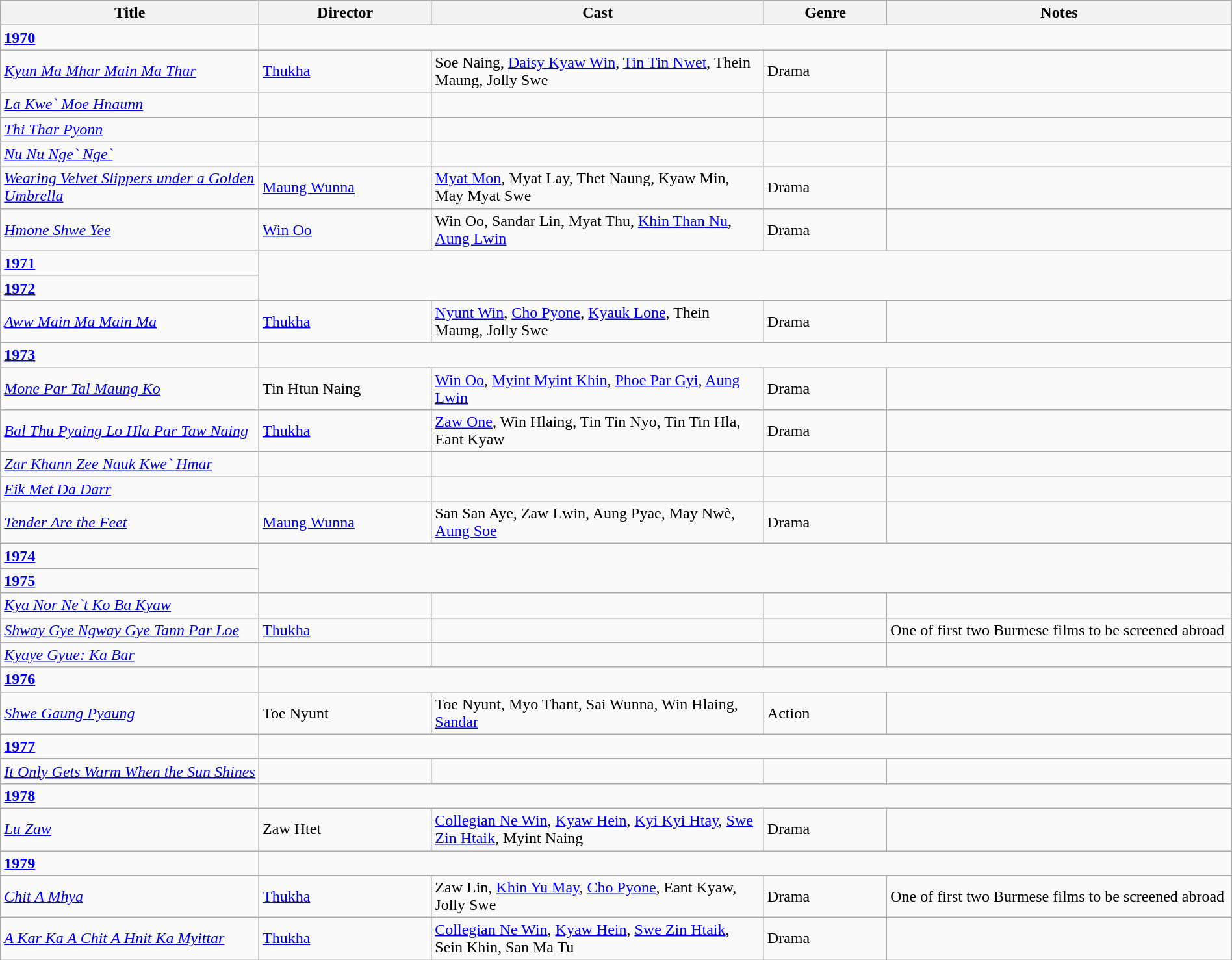<table class="wikitable" style="width:100%;">
<tr>
<th style="width:21%;">Title</th>
<th style="width:14%;">Director</th>
<th style="width:27%;">Cast</th>
<th style="width:10%;">Genre</th>
<th style="width:28%;">Notes</th>
</tr>
<tr>
<td><strong><a href='#'>1970</a></strong></td>
</tr>
<tr>
<td><em><a href='#'>Kyun Ma Mhar Main Ma Thar</a></em></td>
<td><a href='#'>Thukha</a></td>
<td>Soe Naing, <a href='#'>Daisy Kyaw Win</a>, <a href='#'>Tin Tin Nwet</a>, Thein Maung, Jolly Swe</td>
<td>Drama</td>
<td></td>
</tr>
<tr>
<td><em><a href='#'>La Kwe` Moe Hnaunn</a></em></td>
<td></td>
<td></td>
<td></td>
<td></td>
</tr>
<tr>
<td><em><a href='#'>Thi Thar Pyonn</a></em></td>
<td></td>
<td></td>
<td></td>
<td></td>
</tr>
<tr>
<td><em><a href='#'>Nu Nu Nge` Nge`</a></em></td>
<td></td>
<td></td>
<td></td>
<td></td>
</tr>
<tr>
<td><em><a href='#'>Wearing Velvet Slippers under a Golden Umbrella</a></em></td>
<td><a href='#'>Maung Wunna</a></td>
<td><a href='#'>Myat Mon</a>, Myat Lay, Thet Naung, Kyaw Min, May Myat Swe</td>
<td>Drama </td>
</tr>
<tr>
<td><em><a href='#'>Hmone Shwe Yee</a></em></td>
<td><a href='#'>Win Oo</a></td>
<td>Win Oo, Sandar Lin, Myat Thu, <a href='#'>Khin Than Nu</a>, <a href='#'>Aung Lwin</a></td>
<td>Drama</td>
<td></td>
</tr>
<tr>
<td><strong><a href='#'>1971</a></strong></td>
</tr>
<tr>
<td><strong><a href='#'>1972</a></strong></td>
</tr>
<tr>
<td><em><a href='#'>Aww Main Ma Main Ma</a></em></td>
<td><a href='#'>Thukha</a></td>
<td><a href='#'>Nyunt Win</a>, <a href='#'>Cho Pyone</a>, <a href='#'>Kyauk Lone</a>, Thein Maung, Jolly Swe</td>
<td>Drama</td>
<td></td>
</tr>
<tr>
<td><strong><a href='#'>1973</a></strong></td>
</tr>
<tr>
<td><em><a href='#'>Mone Par Tal Maung Ko</a></em></td>
<td>Tin Htun Naing</td>
<td><a href='#'>Win Oo</a>, <a href='#'>Myint Myint Khin</a>, <a href='#'>Phoe Par Gyi</a>, <a href='#'>Aung Lwin</a></td>
<td>Drama</td>
<td></td>
</tr>
<tr>
<td><em><a href='#'>Bal Thu Pyaing Lo Hla Par Taw Naing</a></em></td>
<td><a href='#'>Thukha</a></td>
<td><a href='#'>Zaw One</a>, Win Hlaing, Tin Tin Nyo, Tin Tin Hla, Eant Kyaw</td>
<td>Drama</td>
<td></td>
</tr>
<tr>
<td><em><a href='#'>Zar Khann Zee Nauk Kwe` Hmar</a></em></td>
<td></td>
<td></td>
<td></td>
<td></td>
</tr>
<tr>
<td><em><a href='#'>Eik Met Da Darr</a></em></td>
<td></td>
<td></td>
<td></td>
<td></td>
</tr>
<tr>
<td><em><a href='#'>Tender Are the Feet</a></em></td>
<td><a href='#'>Maung Wunna</a></td>
<td>San San Aye, Zaw Lwin, Aung Pyae, May Nwè, <a href='#'>Aung Soe</a></td>
<td>Drama</td>
<td></td>
</tr>
<tr>
<td><strong><a href='#'>1974</a></strong></td>
</tr>
<tr>
<td><strong><a href='#'>1975</a></strong></td>
</tr>
<tr>
<td><em><a href='#'>Kya Nor Ne`t Ko Ba Kyaw</a></em></td>
<td></td>
<td></td>
<td></td>
<td></td>
</tr>
<tr>
<td><em><a href='#'>Shway Gye Ngway Gye Tann Par Loe</a></em></td>
<td><a href='#'>Thukha</a></td>
<td></td>
<td></td>
<td>One of first two Burmese films to be screened abroad</td>
</tr>
<tr>
<td><em><a href='#'>Kyaye Gyue: Ka Bar</a></em></td>
<td></td>
<td></td>
<td></td>
<td></td>
</tr>
<tr>
<td><strong><a href='#'>1976</a></strong></td>
</tr>
<tr>
<td><em><a href='#'>Shwe Gaung Pyaung</a></em></td>
<td>Toe Nyunt</td>
<td>Toe Nyunt, Myo Thant, Sai Wunna, Win Hlaing, <a href='#'>Sandar</a></td>
<td>Action</td>
<td></td>
</tr>
<tr>
<td><strong><a href='#'>1977</a></strong></td>
</tr>
<tr>
<td><em><a href='#'>It Only Gets Warm When the Sun Shines</a></em></td>
<td></td>
<td></td>
<td></td>
<td></td>
</tr>
<tr>
<td><strong><a href='#'>1978</a></strong></td>
</tr>
<tr>
<td><em><a href='#'>Lu Zaw</a></em></td>
<td>Zaw Htet</td>
<td><a href='#'>Collegian Ne Win</a>, <a href='#'>Kyaw Hein</a>, <a href='#'>Kyi Kyi Htay</a>, <a href='#'>Swe Zin Htaik</a>, Myint Naing</td>
<td>Drama</td>
<td></td>
</tr>
<tr>
<td><strong><a href='#'>1979</a></strong></td>
</tr>
<tr>
<td><em><a href='#'>Chit A Mhya</a></em></td>
<td><a href='#'>Thukha</a></td>
<td>Zaw Lin, <a href='#'>Khin Yu May</a>, <a href='#'>Cho Pyone</a>, Eant Kyaw, Jolly Swe</td>
<td>Drama</td>
<td>One of first two Burmese films to be screened abroad </td>
</tr>
<tr>
<td><em><a href='#'>A Kar Ka A Chit A Hnit Ka Myittar</a></em></td>
<td><a href='#'>Thukha</a></td>
<td><a href='#'>Collegian Ne Win</a>, <a href='#'>Kyaw Hein</a>, <a href='#'>Swe Zin Htaik</a>, Sein Khin, San Ma Tu</td>
<td>Drama</td>
<td></td>
</tr>
</table>
